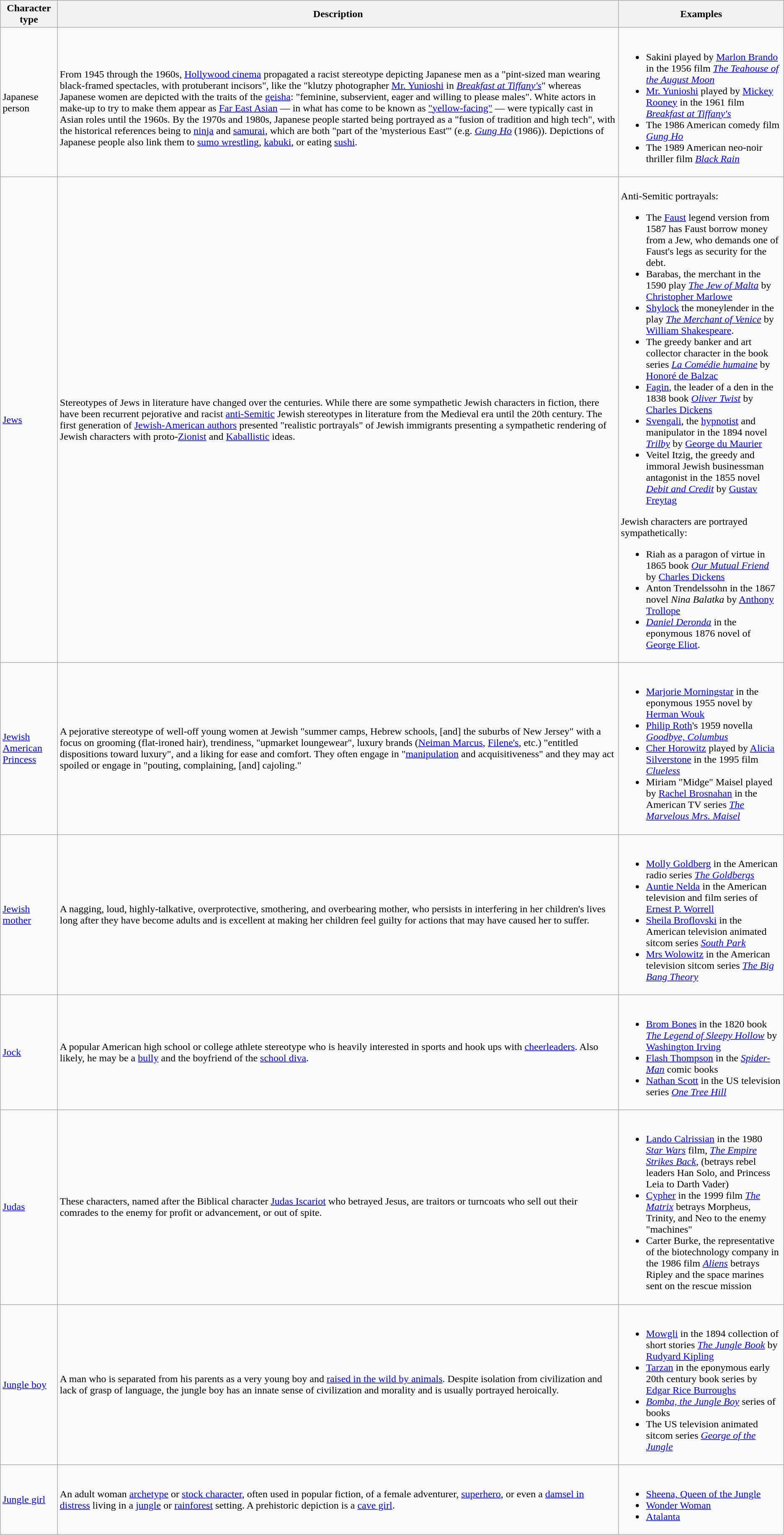<table class="wikitable">
<tr>
<th>Character type</th>
<th>Description</th>
<th>Examples</th>
</tr>
<tr>
<td>Japanese person</td>
<td><br>From 1945 through the 1960s, <a href='#'>Hollywood cinema</a> propagated a racist stereotype depicting Japanese men as a "pint-sized man wearing black-framed spectacles, with protuberant incisors", like the "klutzy photographer <a href='#'>Mr. Yunioshi</a> in <em><a href='#'>Breakfast at Tiffany's</a></em>" whereas Japanese women are depicted with the traits of the <a href='#'>geisha</a>: "feminine, subservient, eager and willing to please males". White actors in make-up to try to make them appear as <a href='#'>Far East Asian</a> — in what has come to be known as <a href='#'>"yellow-facing"</a> — were typically cast in Asian roles until the 1960s. By the 1970s and 1980s, Japanese people started being portrayed as a "fusion of tradition and high tech", with the historical references being to <a href='#'>ninja</a> and <a href='#'>samurai</a>, which are both "part of the 'mysterious East'" (e.g. <em><a href='#'>Gung Ho</a></em> (1986)). Depictions of Japanese people also link them to <a href='#'>sumo wrestling</a>, <a href='#'>kabuki</a>, or eating <a href='#'>sushi</a>.</td>
<td><br><ul><li>Sakini played by <a href='#'>Marlon Brando</a> in the 1956 film <a href='#'><em>The Teahouse of the August Moon</em></a></li><li><a href='#'>Mr. Yunioshi</a> played by <a href='#'>Mickey Rooney</a> in the 1961 film <a href='#'><em>Breakfast at Tiffany's</em></a></li><li>The 1986 American comedy film <em><a href='#'>Gung Ho</a></em></li><li>The 1989 American neo-noir thriller film <em><a href='#'>Black Rain</a></em></li></ul></td>
</tr>
<tr>
<td><a href='#'>Jews</a></td>
<td>Stereotypes of Jews in literature have changed over the centuries. While there are some sympathetic Jewish characters in fiction, there have been recurrent pejorative and racist <a href='#'>anti-Semitic</a> Jewish stereotypes in literature from the Medieval era until the 20th century.  The first generation of <a href='#'>Jewish-American authors</a> presented "realistic portrayals" of Jewish immigrants presenting a sympathetic rendering of Jewish characters with proto-<a href='#'>Zionist</a> and <a href='#'>Kaballistic</a> ideas.</td>
<td><br>Anti-Semitic portrayals:<ul><li>The <a href='#'>Faust</a> legend version from 1587 has Faust borrow money from a Jew, who demands one of Faust's legs as security for the debt.</li><li>Barabas, the merchant in the 1590 play <em><a href='#'>The Jew of Malta</a></em> by <a href='#'>Christopher Marlowe</a></li><li><a href='#'>Shylock</a> the moneylender in the play <em><a href='#'>The Merchant of Venice</a></em> by <a href='#'>William Shakespeare</a>.</li><li>The greedy banker and art collector character in the book series <em><a href='#'>La Comédie humaine</a></em> by <a href='#'>Honoré de Balzac</a></li><li><a href='#'>Fagin</a>, the leader of a den in the 1838 book <em><a href='#'>Oliver Twist</a></em> by <a href='#'>Charles Dickens</a></li><li><a href='#'>Svengali</a>, the <a href='#'>hypnotist</a> and manipulator in the 1894 novel <em><a href='#'>Trilby</a></em> by <a href='#'>George du Maurier</a></li><li>Veitel Itzig, the greedy and immoral Jewish businessman antagonist in the 1855 novel <em><a href='#'>Debit and Credit</a></em> by <a href='#'>Gustav Freytag</a></li></ul>Jewish characters are portrayed sympathetically:<ul><li>Riah as a paragon of virtue in 1865 book <em><a href='#'>Our Mutual Friend</a></em> by <a href='#'>Charles Dickens</a></li><li>Anton Trendelssohn in the 1867 novel <em>Nina Balatka</em> by <a href='#'>Anthony Trollope</a></li><li><em><a href='#'>Daniel Deronda</a></em> in the eponymous 1876 novel of <a href='#'>George Eliot</a>.</li></ul></td>
</tr>
<tr>
<td><a href='#'>Jewish American Princess</a></td>
<td>A pejorative stereotype of well-off young women at Jewish "summer camps, Hebrew schools, [and] the suburbs of New Jersey" with a focus on grooming (flat-ironed hair), trendiness, "upmarket loungewear", luxury brands (<a href='#'>Neiman Marcus</a>, <a href='#'>Filene's</a>, etc.) "entitled dispositions toward luxury", and a liking for ease and comfort. They often engage in "<a href='#'>manipulation</a> and acquisitiveness" and they may act spoiled or engage in "pouting, complaining, [and] cajoling."</td>
<td><br><ul><li><a href='#'>Marjorie Morningstar</a> in the eponymous 1955 novel by <a href='#'>Herman Wouk</a></li><li><a href='#'>Philip Roth</a>'s 1959 novella <em><a href='#'>Goodbye, Columbus</a></em></li><li><a href='#'>Cher Horowitz</a> played by <a href='#'>Alicia Silverstone</a> in the 1995 film <em><a href='#'>Clueless</a></em></li><li>Miriam "Midge" Maisel played by <a href='#'>Rachel Brosnahan</a> in the American TV series <em><a href='#'>The Marvelous Mrs. Maisel</a></em></li></ul></td>
</tr>
<tr>
<td><a href='#'>Jewish mother</a></td>
<td>A nagging, loud, highly-talkative, overprotective, smothering, and overbearing mother, who persists in interfering in her children's lives long after they have become adults and is excellent at making her children feel guilty for actions that may have caused her to suffer.</td>
<td><br><ul><li><a href='#'>Molly Goldberg</a> in the American radio series <em><a href='#'>The Goldbergs</a></em></li><li><a href='#'>Auntie Nelda</a> in the American television and film series of <a href='#'>Ernest P. Worrell</a></li><li><a href='#'>Sheila Broflovski</a> in the American television animated sitcom series <em><a href='#'>South Park</a></em></li><li><a href='#'>Mrs Wolowitz</a> in the American television sitcom series <em><a href='#'>The Big Bang Theory</a></em></li></ul></td>
</tr>
<tr>
<td><a href='#'>Jock</a></td>
<td>A popular American high school or college athlete stereotype who is heavily interested in sports and hook ups with <a href='#'>cheerleaders</a>. Also likely, he may be a <a href='#'>bully</a> and the boyfriend of the <a href='#'>school diva</a>.</td>
<td><br><ul><li><a href='#'>Brom Bones</a> in the 1820 book <em><a href='#'>The Legend of Sleepy Hollow</a></em> by <a href='#'>Washington Irving</a></li><li><a href='#'>Flash Thompson</a> in the <em><a href='#'>Spider-Man</a></em> comic books</li><li><a href='#'>Nathan Scott</a> in the US television series <em><a href='#'>One Tree Hill</a></em></li></ul></td>
</tr>
<tr>
<td><a href='#'>Judas</a></td>
<td>These characters, named after the Biblical character <a href='#'>Judas Iscariot</a> who betrayed Jesus, are traitors or turncoats who sell out their comrades to the enemy for profit or advancement, or out of spite.</td>
<td><br><ul><li><a href='#'>Lando Calrissian</a> in the 1980 <em><a href='#'>Star Wars</a></em> film, <em><a href='#'>The Empire Strikes Back</a></em>, (betrays rebel leaders Han Solo, and Princess Leia to Darth Vader)</li><li><a href='#'>Cypher</a> in the 1999 film <em><a href='#'>The Matrix</a></em> betrays Morpheus, Trinity, and Neo to the enemy "machines"</li><li>Carter Burke, the representative of the biotechnology company in the 1986 film <em><a href='#'>Aliens</a></em> betrays Ripley and the space marines sent on the rescue mission</li></ul></td>
</tr>
<tr>
<td><a href='#'>Jungle boy</a></td>
<td>A man who is separated from his parents as a very young boy and <a href='#'>raised in the wild by animals</a>. Despite isolation from civilization and lack of grasp of language, the jungle boy has an innate sense of civilization and morality and is usually portrayed heroically.</td>
<td><br><ul><li><a href='#'>Mowgli</a> in the 1894 collection of short stories <em><a href='#'>The Jungle Book</a></em> by <a href='#'>Rudyard Kipling</a></li><li><a href='#'>Tarzan</a> in the eponymous early 20th century book series by <a href='#'>Edgar Rice Burroughs</a></li><li><em><a href='#'>Bomba, the Jungle Boy</a></em> series of books</li><li>The US television animated sitcom series <em><a href='#'>George of the Jungle</a></em></li></ul></td>
</tr>
<tr>
<td><a href='#'>Jungle girl</a></td>
<td>An adult woman  <a href='#'>archetype</a> or <a href='#'>stock character</a>, often used in popular fiction, of a female adventurer, <a href='#'>superhero</a>, or even a <a href='#'>damsel in distress</a> living in a <a href='#'>jungle</a> or <a href='#'>rainforest</a> setting. A prehistoric depiction is a <a href='#'>cave girl</a>.</td>
<td><br><ul><li><a href='#'>Sheena, Queen of the Jungle</a></li><li><a href='#'>Wonder Woman</a></li><li><a href='#'>Atalanta</a></li></ul></td>
</tr>
</table>
